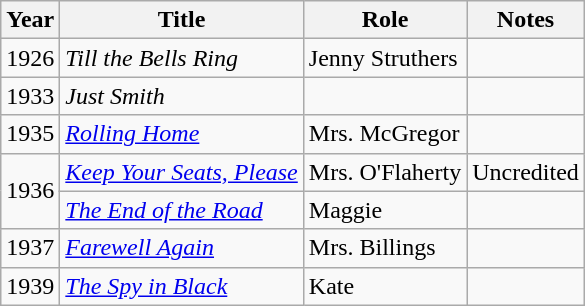<table class="wikitable">
<tr>
<th>Year</th>
<th>Title</th>
<th>Role</th>
<th>Notes</th>
</tr>
<tr>
<td>1926</td>
<td><em>Till the Bells Ring</em></td>
<td>Jenny Struthers</td>
<td></td>
</tr>
<tr>
<td>1933</td>
<td><em>Just Smith</em></td>
<td></td>
<td></td>
</tr>
<tr>
<td>1935</td>
<td><em><a href='#'>Rolling Home</a></em></td>
<td>Mrs. McGregor</td>
<td></td>
</tr>
<tr>
<td rowspan=2>1936</td>
<td><em><a href='#'>Keep Your Seats, Please</a></em></td>
<td>Mrs. O'Flaherty</td>
<td>Uncredited</td>
</tr>
<tr>
<td><em><a href='#'>The End of the Road</a></em></td>
<td>Maggie</td>
<td></td>
</tr>
<tr>
<td>1937</td>
<td><em><a href='#'>Farewell Again</a></em></td>
<td>Mrs. Billings</td>
<td></td>
</tr>
<tr>
<td>1939</td>
<td><em><a href='#'>The Spy in Black</a></em></td>
<td>Kate</td>
<td></td>
</tr>
</table>
